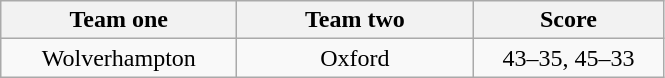<table class="wikitable" style="text-align: center">
<tr>
<th width=150>Team one</th>
<th width=150>Team two</th>
<th width=120>Score</th>
</tr>
<tr>
<td>Wolverhampton</td>
<td>Oxford</td>
<td>43–35, 45–33</td>
</tr>
</table>
